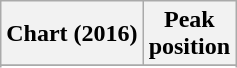<table class="wikitable sortable plainrowheaders" style="text-align:center">
<tr>
<th scope="col">Chart (2016)</th>
<th scope="col">Peak<br>position</th>
</tr>
<tr>
</tr>
<tr>
</tr>
<tr>
</tr>
<tr>
</tr>
<tr>
</tr>
<tr>
</tr>
<tr>
</tr>
<tr>
</tr>
<tr>
</tr>
</table>
